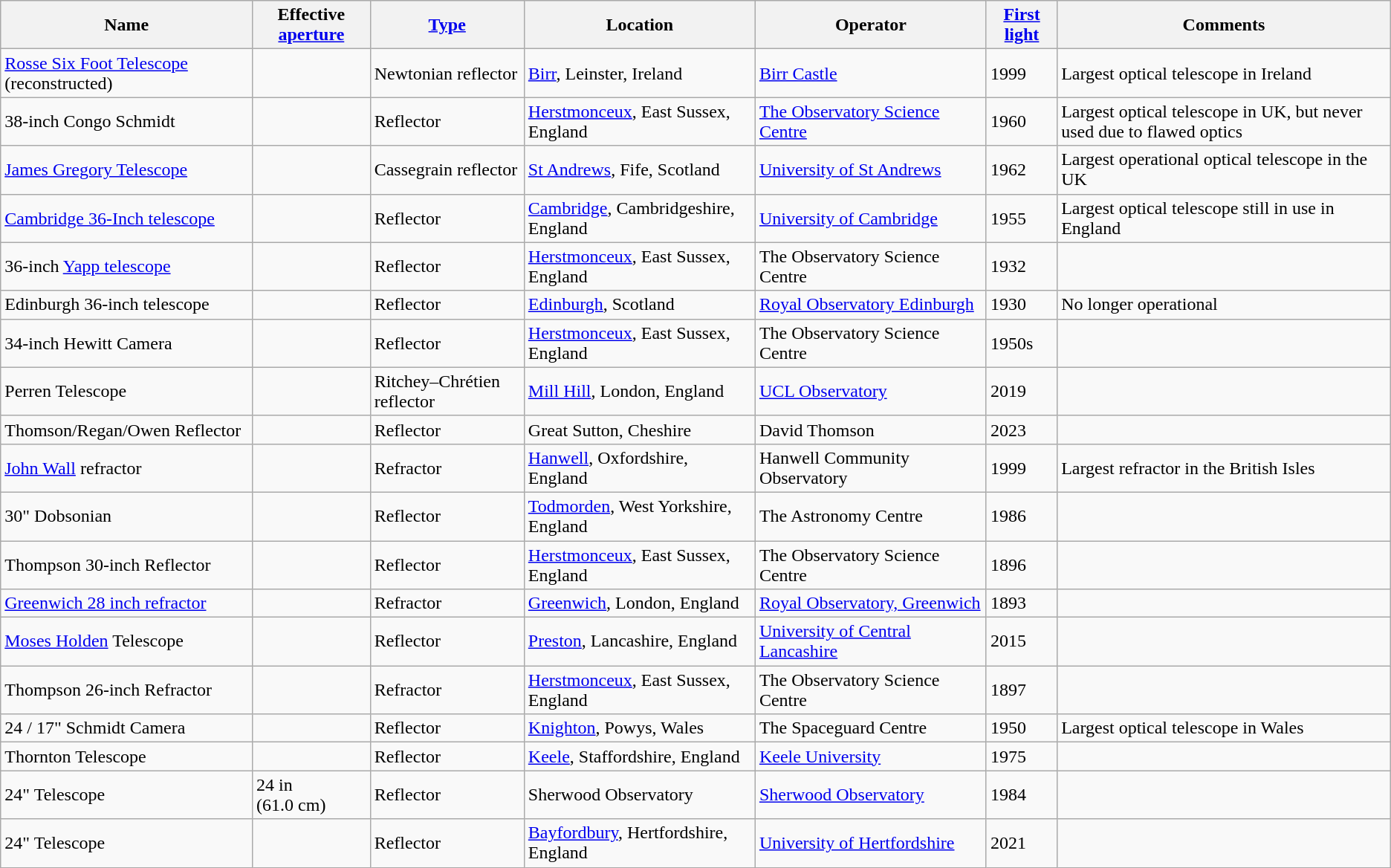<table class="wikitable sortable">
<tr>
<th>Name</th>
<th data-sort-type="number">Effective <a href='#'>aperture</a></th>
<th><a href='#'>Type</a></th>
<th width=200>Location</th>
<th width=200>Operator</th>
<th><a href='#'>First light</a></th>
<th class=unsortable>Comments</th>
</tr>
<tr>
<td><a href='#'>Rosse Six Foot Telescope</a> (reconstructed) </td>
<td></td>
<td>Newtonian reflector</td>
<td><a href='#'>Birr</a>, Leinster, Ireland</td>
<td><a href='#'>Birr Castle</a></td>
<td>1999</td>
<td>Largest optical telescope in Ireland</td>
</tr>
<tr>
<td>38-inch Congo Schmidt </td>
<td></td>
<td>Reflector</td>
<td><a href='#'>Herstmonceux</a>, East Sussex, England</td>
<td><a href='#'>The Observatory Science Centre</a></td>
<td>1960</td>
<td>Largest optical telescope in UK, but never used due to flawed optics</td>
</tr>
<tr>
<td><a href='#'>James Gregory Telescope</a></td>
<td></td>
<td>Cassegrain reflector</td>
<td><a href='#'>St Andrews</a>, Fife, Scotland</td>
<td><a href='#'>University of St Andrews</a></td>
<td>1962</td>
<td>Largest operational optical telescope in the UK</td>
</tr>
<tr>
<td><a href='#'>Cambridge 36-Inch telescope</a></td>
<td></td>
<td>Reflector</td>
<td><a href='#'>Cambridge</a>, Cambridgeshire, England</td>
<td><a href='#'>University of Cambridge</a></td>
<td>1955</td>
<td>Largest optical telescope still in use in England</td>
</tr>
<tr>
<td>36-inch <a href='#'>Yapp telescope</a></td>
<td></td>
<td>Reflector</td>
<td><a href='#'>Herstmonceux</a>, East Sussex, England</td>
<td>The Observatory Science Centre</td>
<td>1932</td>
<td></td>
</tr>
<tr>
<td>Edinburgh 36-inch telescope </td>
<td></td>
<td>Reflector</td>
<td><a href='#'>Edinburgh</a>, Scotland</td>
<td><a href='#'>Royal Observatory Edinburgh</a></td>
<td>1930</td>
<td>No longer operational</td>
</tr>
<tr>
<td>34-inch Hewitt Camera </td>
<td></td>
<td>Reflector</td>
<td><a href='#'>Herstmonceux</a>, East Sussex, England</td>
<td>The Observatory Science Centre</td>
<td>1950s</td>
<td></td>
</tr>
<tr>
<td>Perren Telescope </td>
<td></td>
<td>Ritchey–Chrétien reflector</td>
<td><a href='#'>Mill Hill</a>, London, England</td>
<td><a href='#'>UCL Observatory</a></td>
<td>2019</td>
<td></td>
</tr>
<tr>
<td>Thomson/Regan/Owen Reflector</td>
<td></td>
<td>Reflector</td>
<td>Great Sutton, Cheshire</td>
<td>David Thomson</td>
<td>2023</td>
<td></td>
</tr>
<tr>
<td><a href='#'>John Wall</a> refractor </td>
<td></td>
<td>Refractor</td>
<td><a href='#'>Hanwell</a>, Oxfordshire, England</td>
<td>Hanwell Community Observatory</td>
<td>1999</td>
<td>Largest refractor in the British Isles</td>
</tr>
<tr>
<td>30" Dobsonian </td>
<td></td>
<td>Reflector</td>
<td><a href='#'>Todmorden</a>, West Yorkshire, England</td>
<td>The Astronomy Centre</td>
<td>1986</td>
<td></td>
</tr>
<tr>
<td>Thompson 30-inch Reflector </td>
<td></td>
<td>Reflector</td>
<td><a href='#'>Herstmonceux</a>, East Sussex, England</td>
<td>The Observatory Science Centre</td>
<td>1896</td>
<td></td>
</tr>
<tr>
<td><a href='#'>Greenwich 28 inch refractor</a></td>
<td></td>
<td>Refractor</td>
<td><a href='#'>Greenwich</a>, London, England</td>
<td><a href='#'>Royal Observatory, Greenwich</a></td>
<td>1893</td>
<td></td>
</tr>
<tr>
<td><a href='#'>Moses Holden</a> Telescope </td>
<td></td>
<td>Reflector</td>
<td><a href='#'>Preston</a>, Lancashire, England</td>
<td><a href='#'>University of Central Lancashire</a></td>
<td>2015</td>
</tr>
<tr>
<td>Thompson 26-inch Refractor </td>
<td></td>
<td>Refractor</td>
<td><a href='#'>Herstmonceux</a>, East Sussex, England</td>
<td>The Observatory Science Centre</td>
<td>1897</td>
<td></td>
</tr>
<tr>
<td>24 / 17" Schmidt Camera </td>
<td></td>
<td>Reflector</td>
<td><a href='#'>Knighton</a>, Powys, Wales</td>
<td>The Spaceguard Centre</td>
<td>1950</td>
<td>Largest optical telescope in Wales</td>
</tr>
<tr>
<td>Thornton Telescope </td>
<td></td>
<td>Reflector</td>
<td><a href='#'>Keele</a>, Staffordshire, England</td>
<td><a href='#'>Keele University</a></td>
<td>1975</td>
<td></td>
</tr>
<tr>
<td>24" Telescope</td>
<td>24 in<br>(61.0 cm)</td>
<td>Reflector</td>
<td>Sherwood Observatory</td>
<td><a href='#'>Sherwood Observatory</a></td>
<td>1984</td>
<td></td>
</tr>
<tr>
<td>24" Telescope </td>
<td></td>
<td>Reflector</td>
<td><a href='#'>Bayfordbury</a>, Hertfordshire, England</td>
<td><a href='#'>University of Hertfordshire</a></td>
<td>2021</td>
<td></td>
</tr>
</table>
